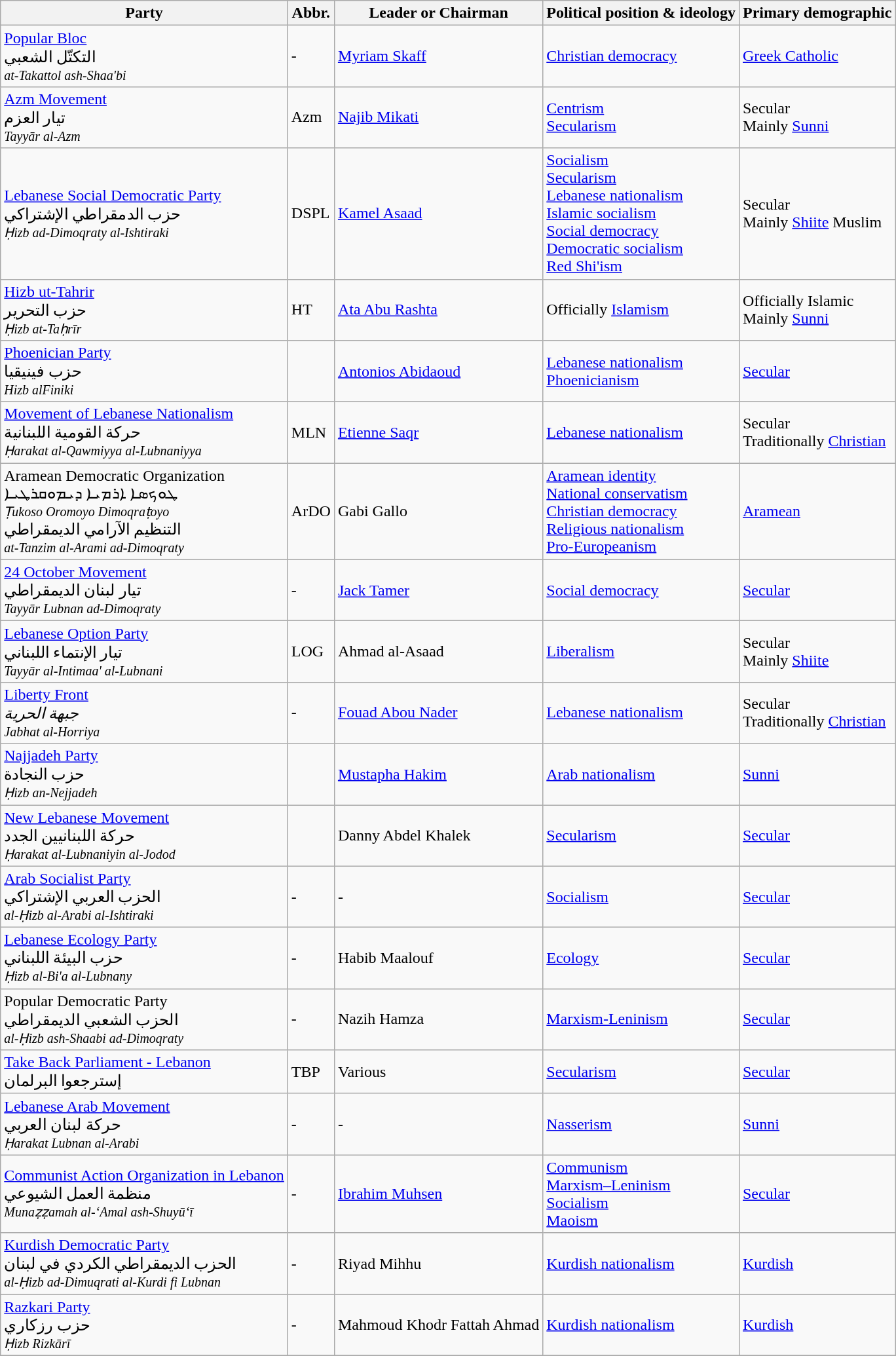<table class="wikitable sortable">
<tr>
<th>Party</th>
<th>Abbr.</th>
<th>Leader or Chairman</th>
<th>Political position & ideology</th>
<th>Primary demographic</th>
</tr>
<tr>
<td><a href='#'>Popular Bloc</a><br><span>التكتّل الشعبي</span><br><small><em>at-Takattol ash-Shaa'bi</em></small></td>
<td>-</td>
<td><a href='#'>Myriam Skaff</a></td>
<td><a href='#'>Christian democracy</a></td>
<td><a href='#'>Greek Catholic</a></td>
</tr>
<tr>
<td><a href='#'>Azm Movement</a><br> <span>تيار العزم</span><br><small><em>Tayyār al-Azm</em></small></td>
<td>Azm</td>
<td><a href='#'>Najib Mikati</a></td>
<td><a href='#'>Centrism</a><br><a href='#'>Secularism</a></td>
<td>Secular<br>Mainly <a href='#'>Sunni</a></td>
</tr>
<tr>
<td><a href='#'>Lebanese Social Democratic Party</a><br><span>حزب الدمقراطي الإشتراكي</span><br><small><em>Ḥizb ad-Dimoqraty al-Ishtiraki</em></small></td>
<td>DSPL</td>
<td><a href='#'>Kamel Asaad</a></td>
<td><a href='#'>Socialism</a><br><a href='#'>Secularism</a><br><a href='#'>Lebanese nationalism</a><br><a href='#'>Islamic socialism</a><br><a href='#'>Social democracy</a><br><a href='#'>Democratic socialism</a><br><a href='#'>Red Shi'ism</a></td>
<td>Secular <br> Mainly <a href='#'>Shiite</a> Muslim</td>
</tr>
<tr>
<td><a href='#'>Hizb ut-Tahrir</a><br> <span>حزب التحرير</span><br><small><em>Ḥizb at-Taḥrīr</em></small></td>
<td>HT</td>
<td><a href='#'>Ata Abu Rashta</a></td>
<td>Officially <a href='#'>Islamism</a></td>
<td>Officially Islamic <br> Mainly <a href='#'>Sunni</a></td>
</tr>
<tr>
<td><a href='#'>Phoenician Party</a><br><span>حزب فينيقيا</span><br><em><small>Hizb alFiniki</small></em></td>
<td></td>
<td><a href='#'>Antonios Abidaoud</a></td>
<td><a href='#'>Lebanese nationalism</a><br><a href='#'>Phoenicianism</a></td>
<td><a href='#'>Secular</a></td>
</tr>
<tr>
<td><a href='#'>Movement of Lebanese Nationalism</a><br> <span>حركة القومية اللبنانية</span><br><small><em>Ḥarakat al-Qawmiyya al-Lubnaniyya</em></small></td>
<td>MLN</td>
<td><a href='#'>Etienne Saqr</a></td>
<td><a href='#'>Lebanese nationalism</a></td>
<td>Secular <br> Traditionally <a href='#'>Christian</a></td>
</tr>
<tr>
<td>Aramean Democratic Organization<br><span>ܛܘܟܣܐ ܐܪܡܝܐ ܕܝܡܘܩܪܛܝܐ</span><br><small><em>Ṭukoso Oromoyo Dimoqraṭoyo</em></small><br><span>التنظيم الآرامي الديمقراطي</span><br><small><em>at-Tanzim al-Arami ad-Dimoqraty</em></small></td>
<td>ArDO</td>
<td>Gabi Gallo</td>
<td><a href='#'>Aramean identity</a><br><a href='#'>National conservatism</a><br><a href='#'>Christian democracy</a><br><a href='#'>Religious nationalism</a><br><a href='#'>Pro-Europeanism</a></td>
<td><a href='#'>Aramean</a></td>
</tr>
<tr>
<td><a href='#'>24 October Movement</a><br> <span>تيار لبنان الديمقراطي</span><br><small><em>Tayyār Lubnan ad-Dimoqraty</em></small></td>
<td>-</td>
<td><a href='#'>Jack Tamer</a></td>
<td><a href='#'>Social democracy</a></td>
<td><a href='#'>Secular</a></td>
</tr>
<tr>
<td><a href='#'>Lebanese Option Party</a><br> <span>تيار الإنتماء اللبناني</span><br><small><em>Tayyār al-Intimaa' al-Lubnani</em></small></td>
<td>LOG</td>
<td>Ahmad al-Asaad</td>
<td><a href='#'>Liberalism</a></td>
<td>Secular <br> Mainly <a href='#'>Shiite</a></td>
</tr>
<tr>
<td><a href='#'>Liberty Front</a><br> <span><em>جبهة الحرية</em></span><br><small><em>Jabhat al-Horriya</em></small></td>
<td>-</td>
<td><a href='#'>Fouad Abou Nader</a></td>
<td><a href='#'>Lebanese nationalism</a></td>
<td>Secular<br>Traditionally <a href='#'>Christian</a></td>
</tr>
<tr>
<td><a href='#'>Najjadeh Party</a><br> <span>حزب النجادة</span><br><small><em>Ḥizb an-Nejjadeh</em></small></td>
<td></td>
<td><a href='#'>Mustapha Hakim</a></td>
<td><a href='#'>Arab nationalism</a></td>
<td><a href='#'>Sunni</a></td>
</tr>
<tr>
<td><a href='#'>New Lebanese Movement</a><br><span>حركة اللبنانيين الجدد</span><br><small><em>Ḥarakat al-Lubnaniyin al-Jodod</em></small></td>
<td></td>
<td>Danny Abdel Khalek</td>
<td><a href='#'>Secularism</a></td>
<td><a href='#'>Secular</a></td>
</tr>
<tr>
<td><a href='#'>Arab Socialist Party</a><br> <span>الحزب العربي الإشتراكي</span><br><small><em>al-Ḥizb al-Arabi al-Ishtiraki</em></small></td>
<td>-</td>
<td>-</td>
<td><a href='#'>Socialism</a></td>
<td><a href='#'>Secular</a></td>
</tr>
<tr>
<td><a href='#'>Lebanese Ecology Party</a><br> <span>حزب البيئة اللبناني</span><br><small><em>Ḥizb al-Bi'a al-Lubnany</em></small></td>
<td>-</td>
<td>Habib Maalouf</td>
<td><a href='#'>Ecology</a></td>
<td><a href='#'>Secular</a></td>
</tr>
<tr>
<td>Popular Democratic Party<br> <span>الحزب الشعبي الديمقراطي</span><br><small><em>al-Ḥizb ash-Shaabi ad-Dimoqraty</em></small></td>
<td>-</td>
<td>Nazih Hamza</td>
<td><a href='#'>Marxism-Leninism</a></td>
<td><a href='#'>Secular</a></td>
</tr>
<tr>
<td><a href='#'>Take Back Parliament - Lebanon</a><br><span>إسترجعوا البرلمان</span></td>
<td>TBP</td>
<td>Various</td>
<td><a href='#'>Secularism</a></td>
<td><a href='#'>Secular</a></td>
</tr>
<tr>
<td><a href='#'>Lebanese Arab Movement</a><br> <span>حركة لبنان العربي</span><br><small><em>Ḥarakat Lubnan al-Arabi</em></small></td>
<td>-</td>
<td>-</td>
<td><a href='#'>Nasserism</a></td>
<td><a href='#'>Sunni</a></td>
</tr>
<tr>
<td><a href='#'>Communist Action Organization in Lebanon</a><br> <span>منظمة العمل الشيوعي</span><br><small><em>Munaẓẓamah al-‘Amal ash-Shuyū‘ī</em></small></td>
<td>-</td>
<td><a href='#'>Ibrahim Muhsen</a></td>
<td><a href='#'>Communism</a><br><a href='#'>Marxism–Leninism</a><br><a href='#'>Socialism</a><br><a href='#'>Maoism</a></td>
<td><a href='#'>Secular</a></td>
</tr>
<tr>
<td><a href='#'>Kurdish Democratic Party</a><br> <span>الحزب الديمقراطي الكردي في لبنان</span><br><small><em>al-Ḥizb ad-Dimuqrati al-Kurdi fi Lubnan</em></small></td>
<td>-</td>
<td>Riyad Mihhu</td>
<td><a href='#'>Kurdish nationalism</a></td>
<td><a href='#'>Kurdish</a></td>
</tr>
<tr>
<td><a href='#'>Razkari Party</a><br> <span>حزب رزكاري</span><br><small><em>Ḥizb Rizkārī</em></small></td>
<td>-</td>
<td>Mahmoud Khodr Fattah Ahmad</td>
<td><a href='#'>Kurdish nationalism</a></td>
<td><a href='#'>Kurdish</a></td>
</tr>
<tr>
</tr>
</table>
